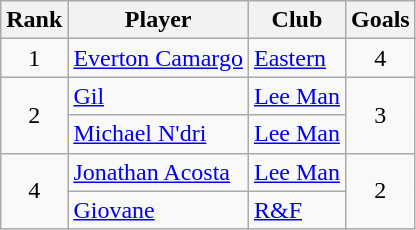<table class="wikitable" style="text-align:center">
<tr>
<th>Rank</th>
<th>Player</th>
<th>Club</th>
<th>Goals</th>
</tr>
<tr>
<td>1</td>
<td align="left"> <a href='#'>Everton Camargo</a></td>
<td align="left"><a href='#'>Eastern</a></td>
<td>4</td>
</tr>
<tr>
<td rowspan="2">2</td>
<td align="left"> <a href='#'>Gil</a></td>
<td align="left"><a href='#'>Lee Man</a></td>
<td rowspan="2">3</td>
</tr>
<tr>
<td align="left"> <a href='#'>Michael N'dri</a></td>
<td align="left"><a href='#'>Lee Man</a></td>
</tr>
<tr>
<td rowspan="2">4</td>
<td align="left"> <a href='#'>Jonathan Acosta</a></td>
<td align="left"><a href='#'>Lee Man</a></td>
<td rowspan="2">2</td>
</tr>
<tr>
<td align="left"> <a href='#'>Giovane</a></td>
<td align="left"><a href='#'>R&F</a></td>
</tr>
</table>
